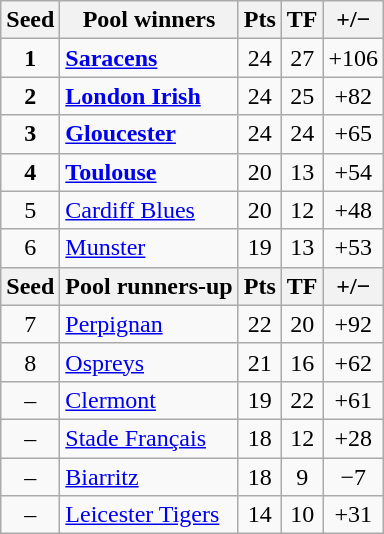<table class="wikitable" style="text-align: center;">
<tr>
<th>Seed</th>
<th>Pool winners</th>
<th>Pts</th>
<th>TF</th>
<th>+/−</th>
</tr>
<tr>
<td><strong>1</strong></td>
<td align=left> <strong><a href='#'>Saracens</a></strong></td>
<td>24</td>
<td>27</td>
<td>+106</td>
</tr>
<tr>
<td><strong>2</strong></td>
<td align=left> <strong><a href='#'>London Irish</a></strong></td>
<td>24</td>
<td>25</td>
<td>+82</td>
</tr>
<tr>
<td><strong>3</strong></td>
<td align=left> <strong><a href='#'>Gloucester</a></strong></td>
<td>24</td>
<td>24</td>
<td>+65</td>
</tr>
<tr>
<td><strong>4</strong></td>
<td align=left> <strong><a href='#'>Toulouse</a></strong></td>
<td>20</td>
<td>13</td>
<td>+54</td>
</tr>
<tr>
<td>5</td>
<td align=left> <a href='#'>Cardiff Blues</a></td>
<td>20</td>
<td>12</td>
<td>+48</td>
</tr>
<tr>
<td>6</td>
<td align=left> <a href='#'>Munster</a></td>
<td>19</td>
<td>13</td>
<td>+53</td>
</tr>
<tr>
<th>Seed</th>
<th>Pool runners-up</th>
<th>Pts</th>
<th>TF</th>
<th>+/−</th>
</tr>
<tr>
<td>7</td>
<td align=left> <a href='#'>Perpignan</a></td>
<td>22</td>
<td>20</td>
<td>+92</td>
</tr>
<tr>
<td>8</td>
<td align=left> <a href='#'>Ospreys</a></td>
<td>21</td>
<td>16</td>
<td>+62</td>
</tr>
<tr>
<td>–</td>
<td align=left> <a href='#'>Clermont</a></td>
<td>19</td>
<td>22</td>
<td>+61</td>
</tr>
<tr>
<td>–</td>
<td align=left> <a href='#'>Stade Français</a></td>
<td>18</td>
<td>12</td>
<td>+28</td>
</tr>
<tr>
<td>–</td>
<td align=left> <a href='#'>Biarritz</a></td>
<td>18</td>
<td>9</td>
<td>−7</td>
</tr>
<tr>
<td>–</td>
<td align=left> <a href='#'>Leicester Tigers</a></td>
<td>14</td>
<td>10</td>
<td>+31</td>
</tr>
</table>
